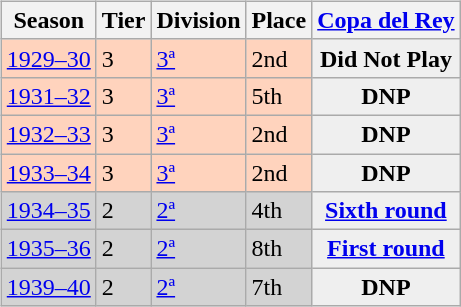<table>
<tr>
<td style="vertical-align:top;"><br><table class="wikitable">
<tr style="background:#f0f6fa;">
<th>Season</th>
<th>Tier</th>
<th>Division</th>
<th>Place</th>
<th><a href='#'>Copa del Rey</a></th>
</tr>
<tr>
<td style="background:#FFD3BD;"><a href='#'>1929–30</a></td>
<td style="background:#FFD3BD;">3</td>
<td style="background:#FFD3BD;"><a href='#'>3ª</a></td>
<td style="background:#FFD3BD;">2nd</td>
<th style="background:#efefef;">Did Not Play</th>
</tr>
<tr>
<td style="background:#FFD3BD;"><a href='#'>1931–32</a></td>
<td style="background:#FFD3BD;">3</td>
<td style="background:#FFD3BD;"><a href='#'>3ª</a></td>
<td style="background:#FFD3BD;">5th</td>
<th style="background:#efefef;">DNP</th>
</tr>
<tr>
<td style="background:#FFD3BD;"><a href='#'>1932–33</a></td>
<td style="background:#FFD3BD;">3</td>
<td style="background:#FFD3BD;"><a href='#'>3ª</a></td>
<td style="background:#FFD3BD;">2nd</td>
<th style="background:#efefef;">DNP</th>
</tr>
<tr>
<td style="background:#FFD3BD;"><a href='#'>1933–34</a></td>
<td style="background:#FFD3BD;">3</td>
<td style="background:#FFD3BD;"><a href='#'>3ª</a></td>
<td style="background:#FFD3BD;">2nd</td>
<th style="background:#efefef;">DNP</th>
</tr>
<tr>
<td style="background:#D3D3D3;"><a href='#'>1934–35</a></td>
<td style="background:#D3D3D3;">2</td>
<td style="background:#D3D3D3;"><a href='#'>2ª</a></td>
<td style="background:#D3D3D3;">4th</td>
<th style="background:#efefef;"><a href='#'>Sixth round</a></th>
</tr>
<tr>
<td style="background:#D3D3D3;"><a href='#'>1935–36</a></td>
<td style="background:#D3D3D3;">2</td>
<td style="background:#D3D3D3;"><a href='#'>2ª</a></td>
<td style="background:#D3D3D3;">8th</td>
<th style="background:#efefef;"><a href='#'>First round</a></th>
</tr>
<tr>
<td style="background:#D3D3D3;"><a href='#'>1939–40</a></td>
<td style="background:#D3D3D3;">2</td>
<td style="background:#D3D3D3;"><a href='#'>2ª</a></td>
<td style="background:#D3D3D3;">7th</td>
<th style="background:#efefef;">DNP</th>
</tr>
</table>
</td>
</tr>
</table>
